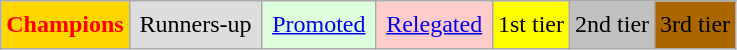<table class="wikitable">
<tr>
<td style="color:Red;background-color:Gold"><strong>Champions</strong></td>
<td style="background-color:#DDD;padding:0.4em">Runners-up</td>
<td style="background-color:#DFD;padding:0.4em"><a href='#'>Promoted</a></td>
<td style="background-color:#FCC;padding:0.4em"><a href='#'>Relegated</a></td>
<td style="background-color:#FFFF00;">1st tier</td>
<td style="background-color:silver">2nd tier</td>
<td style="background-color:#ac6600">3rd tier</td>
</tr>
</table>
